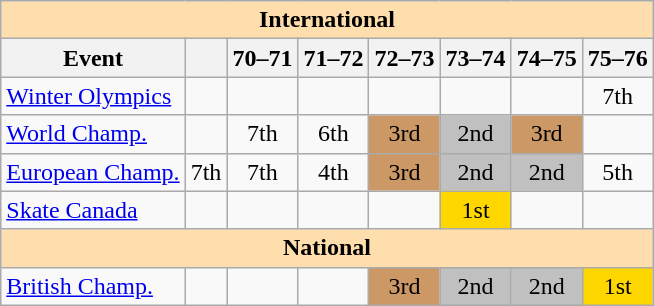<table class="wikitable" style="text-align:center">
<tr>
<th style="background-color: #ffdead; " colspan=8 align=center>International</th>
</tr>
<tr>
<th>Event</th>
<th></th>
<th>70–71</th>
<th>71–72</th>
<th>72–73</th>
<th>73–74</th>
<th>74–75</th>
<th>75–76</th>
</tr>
<tr>
<td align=left><a href='#'>Winter Olympics</a></td>
<td></td>
<td></td>
<td></td>
<td></td>
<td></td>
<td></td>
<td>7th</td>
</tr>
<tr>
<td align=left><a href='#'>World Champ.</a></td>
<td></td>
<td>7th</td>
<td>6th</td>
<td bgcolor=cc9966>3rd</td>
<td bgcolor=silver>2nd</td>
<td bgcolor=cc9966>3rd</td>
<td></td>
</tr>
<tr>
<td align=left><a href='#'>European Champ.</a></td>
<td>7th</td>
<td>7th</td>
<td>4th</td>
<td bgcolor=cc9966>3rd</td>
<td bgcolor=silver>2nd</td>
<td bgcolor=silver>2nd</td>
<td>5th</td>
</tr>
<tr>
<td align=left><a href='#'>Skate Canada</a></td>
<td></td>
<td></td>
<td></td>
<td></td>
<td bgcolor=gold>1st</td>
<td></td>
<td></td>
</tr>
<tr>
<th style="background-color: #ffdead; " colspan=8 align=center>National</th>
</tr>
<tr>
<td align=left><a href='#'>British Champ.</a></td>
<td></td>
<td></td>
<td></td>
<td bgcolor=cc9966>3rd</td>
<td bgcolor=silver>2nd</td>
<td bgcolor=silver>2nd</td>
<td bgcolor=gold>1st</td>
</tr>
</table>
